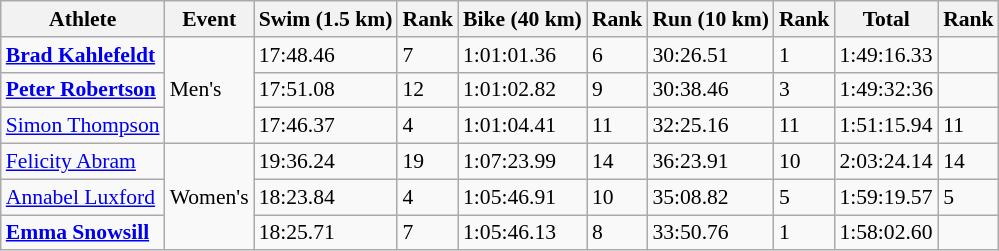<table class="wikitable" border="1" style="font-size:90%">
<tr>
<th>Athlete</th>
<th>Event</th>
<th>Swim (1.5 km)</th>
<th>Rank</th>
<th>Bike (40 km)</th>
<th>Rank</th>
<th>Run (10 km)</th>
<th>Rank</th>
<th>Total</th>
<th>Rank</th>
</tr>
<tr>
<td><strong><a href='#'>Brad Kahlefeldt</a></strong></td>
<td rowspan=3>Men's</td>
<td>17:48.46</td>
<td>7</td>
<td>1:01:01.36</td>
<td>6</td>
<td>30:26.51</td>
<td>1</td>
<td>1:49:16.33</td>
<td></td>
</tr>
<tr>
<td><strong><a href='#'>Peter Robertson</a></strong></td>
<td>17:51.08</td>
<td>12</td>
<td>1:01:02.82</td>
<td>9</td>
<td>30:38.46</td>
<td>3</td>
<td>1:49:32:36</td>
<td></td>
</tr>
<tr>
<td><a href='#'>Simon Thompson</a></td>
<td>17:46.37</td>
<td>4</td>
<td>1:01:04.41</td>
<td>11</td>
<td>32:25.16</td>
<td>11</td>
<td>1:51:15.94</td>
<td>11</td>
</tr>
<tr>
<td><a href='#'>Felicity Abram</a></td>
<td rowspan=3>Women's</td>
<td>19:36.24</td>
<td>19</td>
<td>1:07:23.99</td>
<td>14</td>
<td>36:23.91</td>
<td>10</td>
<td>2:03:24.14</td>
<td>14</td>
</tr>
<tr>
<td><a href='#'>Annabel Luxford</a></td>
<td>18:23.84</td>
<td>4</td>
<td>1:05:46.91</td>
<td>10</td>
<td>35:08.82</td>
<td>5</td>
<td>1:59:19.57</td>
<td>5</td>
</tr>
<tr>
<td><strong><a href='#'>Emma Snowsill</a></strong></td>
<td>18:25.71</td>
<td>7</td>
<td>1:05:46.13</td>
<td>8</td>
<td>33:50.76</td>
<td>1</td>
<td>1:58:02.60</td>
<td></td>
</tr>
</table>
